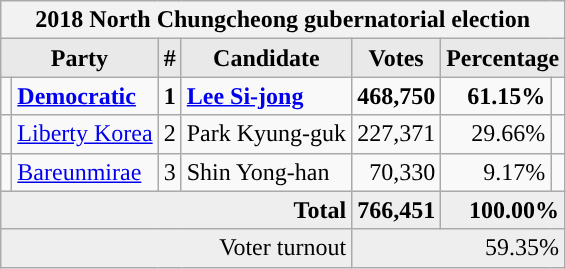<table class="wikitable">
<tr>
<th colspan="7">2018 North Chungcheong gubernatorial election</th>
</tr>
<tr>
<th style="background-color:#E9E9E9" colspan=2>Party</th>
<th style="background-color:#E9E9E9">#</th>
<th style="background-color:#E9E9E9">Candidate</th>
<th style="background-color:#E9E9E9">Votes</th>
<th style="background-color:#E9E9E9" colspan=2>Percentage</th>
</tr>
<tr style="font-weight:bold">
<td></td>
<td align=left><a href='#'>Democratic</a></td>
<td align=center>1</td>
<td align=left><a href='#'>Lee Si-jong</a></td>
<td align=right>468,750</td>
<td align=right>61.15%</td>
<td align=right></td>
</tr>
<tr>
<td></td>
<td align=left><a href='#'>Liberty Korea</a></td>
<td align=center>2</td>
<td align=left>Park Kyung-guk</td>
<td align=right>227,371</td>
<td align=right>29.66%</td>
<td align=right></td>
</tr>
<tr>
<td></td>
<td align=left><a href='#'>Bareunmirae</a></td>
<td align=center>3</td>
<td align=left>Shin Yong-han</td>
<td align=right>70,330</td>
<td align=right>9.17%</td>
<td align=right></td>
</tr>
<tr bgcolor="#EEEEEE" style="font-weight:bold">
<td colspan="4" align=right>Total</td>
<td align=right>766,451</td>
<td align=right colspan=2>100.00%</td>
</tr>
<tr bgcolor="#EEEEEE">
<td colspan="4" align="right">Voter turnout</td>
<td colspan="3" align="right">59.35%</td>
</tr>
</table>
